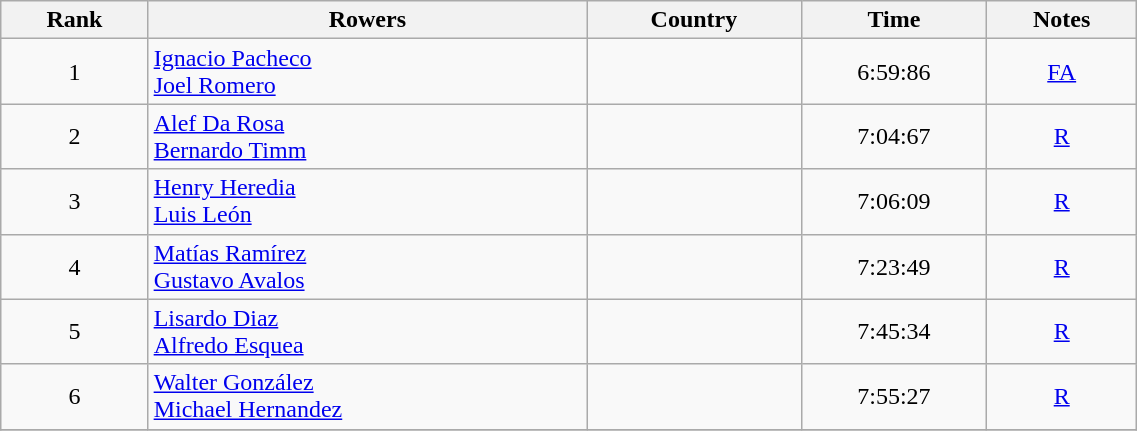<table class="wikitable" width=60% style="text-align:center">
<tr>
<th>Rank</th>
<th>Rowers</th>
<th>Country</th>
<th>Time</th>
<th>Notes</th>
</tr>
<tr>
<td>1</td>
<td align=left><a href='#'>Ignacio Pacheco</a><br><a href='#'>Joel Romero</a></td>
<td align=left></td>
<td>6:59:86</td>
<td><a href='#'>FA</a></td>
</tr>
<tr>
<td>2</td>
<td align=left><a href='#'>Alef Da Rosa</a><br><a href='#'>Bernardo Timm</a></td>
<td align=left></td>
<td>7:04:67</td>
<td><a href='#'>R</a></td>
</tr>
<tr>
<td>3</td>
<td align=left><a href='#'>Henry Heredia</a><br><a href='#'>Luis León</a></td>
<td align=left></td>
<td>7:06:09</td>
<td><a href='#'>R</a></td>
</tr>
<tr>
<td>4</td>
<td align=left><a href='#'>Matías Ramírez</a><br><a href='#'>Gustavo Avalos</a></td>
<td align=left></td>
<td>7:23:49</td>
<td><a href='#'>R</a></td>
</tr>
<tr>
<td>5</td>
<td align=left><a href='#'>Lisardo Diaz</a><br><a href='#'>Alfredo Esquea</a></td>
<td align=left></td>
<td>7:45:34</td>
<td><a href='#'>R</a></td>
</tr>
<tr>
<td>6</td>
<td align=left><a href='#'>Walter González</a><br><a href='#'>Michael Hernandez</a></td>
<td align=left></td>
<td>7:55:27</td>
<td><a href='#'>R</a></td>
</tr>
<tr>
</tr>
</table>
